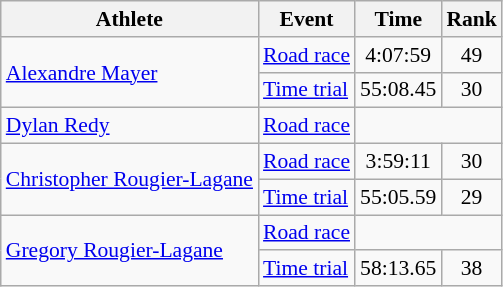<table class=wikitable style="font-size:90%;">
<tr>
<th>Athlete</th>
<th>Event</th>
<th>Time</th>
<th>Rank</th>
</tr>
<tr align=center>
<td align=left rowspan=2><a href='#'>Alexandre Mayer</a></td>
<td align=left><a href='#'>Road race</a></td>
<td>4:07:59</td>
<td>49</td>
</tr>
<tr align=center>
<td align=left><a href='#'>Time trial</a></td>
<td>55:08.45</td>
<td>30</td>
</tr>
<tr align=center>
<td align=left><a href='#'>Dylan Redy</a></td>
<td align=left><a href='#'>Road race</a></td>
<td colspan=2></td>
</tr>
<tr align=center>
<td align=left rowspan=2><a href='#'>Christopher Rougier-Lagane</a></td>
<td align=left><a href='#'>Road race</a></td>
<td>3:59:11</td>
<td>30</td>
</tr>
<tr align=center>
<td align=left><a href='#'>Time trial</a></td>
<td>55:05.59</td>
<td>29</td>
</tr>
<tr align=center>
<td align=left rowspan=2><a href='#'>Gregory Rougier-Lagane</a></td>
<td align=left><a href='#'>Road race</a></td>
<td colspan=2></td>
</tr>
<tr align=center>
<td align=left><a href='#'>Time trial</a></td>
<td>58:13.65</td>
<td>38</td>
</tr>
</table>
